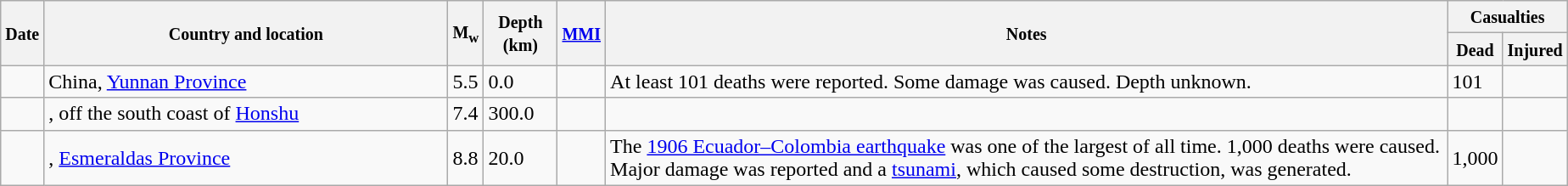<table class="wikitable sortable sort-under" style="border:1px black; margin-left:1em;">
<tr>
<th rowspan="2"><small>Date</small></th>
<th rowspan="2" style="width: 310px"><small>Country and location</small></th>
<th rowspan="2"><small>M<sub>w</sub></small></th>
<th rowspan="2"><small>Depth (km)</small></th>
<th rowspan="2"><small><a href='#'>MMI</a></small></th>
<th rowspan="2" class="unsortable"><small>Notes</small></th>
<th colspan="2"><small>Casualties</small></th>
</tr>
<tr>
<th><small>Dead</small></th>
<th><small>Injured</small></th>
</tr>
<tr>
<td></td>
<td> China, <a href='#'>Yunnan Province</a></td>
<td>5.5</td>
<td>0.0</td>
<td></td>
<td>At least 101 deaths were reported. Some damage was caused. Depth unknown.</td>
<td>101</td>
<td></td>
</tr>
<tr>
<td></td>
<td>, off the south coast of <a href='#'>Honshu</a></td>
<td>7.4</td>
<td>300.0</td>
<td></td>
<td></td>
<td></td>
<td></td>
</tr>
<tr>
<td></td>
<td>, <a href='#'>Esmeraldas Province</a></td>
<td>8.8</td>
<td>20.0</td>
<td></td>
<td>The <a href='#'>1906 Ecuador–Colombia earthquake</a> was one of the largest of all time. 1,000 deaths were caused. Major damage was reported and a <a href='#'>tsunami</a>, which caused some destruction, was generated.</td>
<td>1,000</td>
<td></td>
</tr>
</table>
